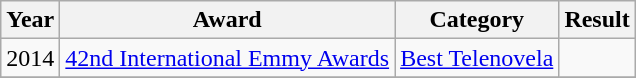<table class="wikitable">
<tr>
<th>Year</th>
<th>Award</th>
<th>Category</th>
<th>Result</th>
</tr>
<tr>
<td>2014</td>
<td><a href='#'>42nd International Emmy Awards</a></td>
<td><a href='#'>Best Telenovela</a></td>
<td></td>
</tr>
<tr>
</tr>
</table>
